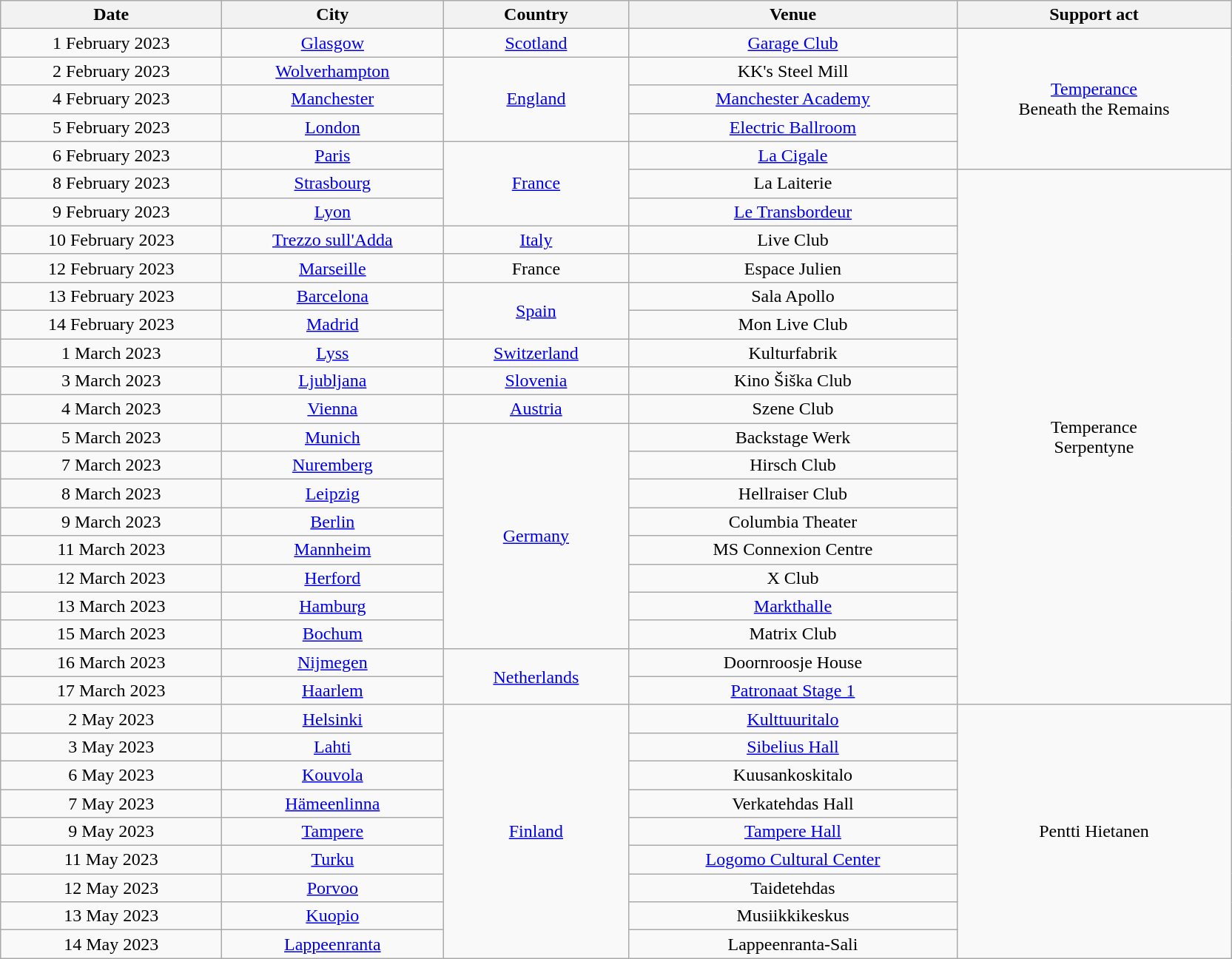<table class="wikitable plainrowheaders" style="text-align:center;">
<tr>
<th scope="col" style="width:12em;">Date</th>
<th scope="col" style="width:12em;">City</th>
<th scope="col" style="width:10em;">Country</th>
<th scope="col" style="width:18em;">Venue</th>
<th scope="col" style="width:15em;">Support act</th>
</tr>
<tr>
<td style="text-align:center">1 February 2023</td>
<td style="text-align:center"><a href='#'>Glasgow</a></td>
<td style="text-align:center"><a href='#'>Scotland</a></td>
<td style="text-align:center"><a href='#'>Garage Club</a></td>
<td style="text-align:center" rowspan="5"><a href='#'>Temperance</a><br>Beneath the Remains</td>
</tr>
<tr>
<td style="text-align:center">2 February 2023</td>
<td style="text-align:center"><a href='#'>Wolverhampton</a></td>
<td style="text-align:center" rowspan="3"><a href='#'>England</a></td>
<td style="text-align:center">KK's Steel Mill</td>
</tr>
<tr>
<td style="text-align:center">4 February 2023</td>
<td style="text-align:center"><a href='#'>Manchester</a></td>
<td style="text-align:center"><a href='#'>Manchester Academy</a></td>
</tr>
<tr>
<td style="text-align:center">5 February 2023</td>
<td style="text-align:center"><a href='#'>London</a></td>
<td style="text-align:center"><a href='#'>Electric Ballroom</a></td>
</tr>
<tr>
<td style="text-align:center">6 February 2023</td>
<td style="text-align:center"><a href='#'>Paris</a></td>
<td style="text-align:center" rowspan="3"><a href='#'>France</a></td>
<td style="text-align:center"><a href='#'>La Cigale</a></td>
</tr>
<tr>
<td style="text-align:center">8 February 2023</td>
<td style="text-align:center"><a href='#'>Strasbourg</a></td>
<td style="text-align:center">La Laiterie</td>
<td style="text-align:center" rowspan="19">Temperance<br>Serpentyne</td>
</tr>
<tr>
<td style="text-align:center">9 February 2023</td>
<td style="text-align:center"><a href='#'>Lyon</a></td>
<td style="text-align:center"><a href='#'>Le Transbordeur</a></td>
</tr>
<tr>
<td style="text-align:center">10 February 2023</td>
<td style="text-align:center"><a href='#'>Trezzo sull'Adda</a></td>
<td style="text-align:center"><a href='#'>Italy</a></td>
<td style="text-align:center">Live Club</td>
</tr>
<tr>
<td style="text-align:center">12 February 2023</td>
<td style="text-align:center"><a href='#'>Marseille</a></td>
<td style="text-align:center">France</td>
<td style="text-align:center">Espace Julien</td>
</tr>
<tr>
<td style="text-align:center">13 February 2023</td>
<td style="text-align:center"><a href='#'>Barcelona</a></td>
<td style="text-align:center" rowspan="2"><a href='#'>Spain</a></td>
<td style="text-align:center">Sala Apollo</td>
</tr>
<tr>
<td style="text-align:center">14 February 2023</td>
<td style="text-align:center"><a href='#'>Madrid</a></td>
<td style="text-align:center">Mon Live Club</td>
</tr>
<tr>
<td style="text-align:center">1 March 2023</td>
<td style="text-align:center"><a href='#'>Lyss</a></td>
<td style="text-align:center"><a href='#'>Switzerland</a></td>
<td style="text-align:center">Kulturfabrik</td>
</tr>
<tr>
<td style="text-align:center">3 March 2023</td>
<td style="text-align:center"><a href='#'>Ljubljana</a></td>
<td style="text-align:center"><a href='#'>Slovenia</a></td>
<td style="text-align:center">Kino Šiška Club</td>
</tr>
<tr>
<td style="text-align:center">4 March 2023</td>
<td style="text-align:center"><a href='#'>Vienna</a></td>
<td style="text-align:center"><a href='#'>Austria</a></td>
<td style="text-align:center">Szene Club</td>
</tr>
<tr>
<td style="text-align:center">5 March 2023</td>
<td style="text-align:center"><a href='#'>Munich</a></td>
<td style="text-align:center" rowspan="8"><a href='#'>Germany</a></td>
<td style="text-align:center">Backstage Werk</td>
</tr>
<tr>
<td style="text-align:center">7 March 2023</td>
<td style="text-align:center"><a href='#'>Nuremberg</a></td>
<td style="text-align:center">Hirsch Club</td>
</tr>
<tr>
<td style="text-align:center">8 March 2023</td>
<td style="text-align:center"><a href='#'>Leipzig</a></td>
<td style="text-align:center">Hellraiser Club</td>
</tr>
<tr>
<td style="text-align:center">9 March 2023</td>
<td style="text-align:center"><a href='#'>Berlin</a></td>
<td style="text-align:center">Columbia Theater</td>
</tr>
<tr>
<td style="text-align:center">11 March 2023</td>
<td style="text-align:center"><a href='#'>Mannheim</a></td>
<td style="text-align:center">MS Connexion Centre</td>
</tr>
<tr>
<td style="text-align:center">12 March 2023</td>
<td style="text-align:center"><a href='#'>Herford</a></td>
<td style="text-align:center">X Club</td>
</tr>
<tr>
<td style="text-align:center">13 March 2023</td>
<td style="text-align:center"><a href='#'>Hamburg</a></td>
<td style="text-align:center"><a href='#'>Markthalle</a></td>
</tr>
<tr>
<td style="text-align:center">15 March 2023</td>
<td style="text-align:center"><a href='#'>Bochum</a></td>
<td style="text-align:center">Matrix Club</td>
</tr>
<tr>
<td style="text-align:center">16 March 2023</td>
<td style="text-align:center"><a href='#'>Nijmegen</a></td>
<td style="text-align:center" rowspan="2"><a href='#'>Netherlands</a></td>
<td style="text-align:center">Doornroosje House</td>
</tr>
<tr>
<td style="text-align:center">17 March 2023</td>
<td style="text-align:center"><a href='#'>Haarlem</a></td>
<td style="text-align:center"><a href='#'>Patronaat Stage 1</a></td>
</tr>
<tr>
<td style="text-align:center">2 May 2023</td>
<td style="text-align:center"><a href='#'>Helsinki</a></td>
<td style="text-align:center" rowspan="9"><a href='#'>Finland</a></td>
<td style="text-align:center"><a href='#'>Kulttuuritalo</a></td>
<td style="text-align:center" rowspan="9">Pentti Hietanen</td>
</tr>
<tr>
<td style="text-align:center">3 May 2023</td>
<td style="text-align:center"><a href='#'>Lahti</a></td>
<td style="text-align:center"><a href='#'>Sibelius Hall</a></td>
</tr>
<tr>
<td style="text-align:center">6 May 2023</td>
<td style="text-align:center"><a href='#'>Kouvola</a></td>
<td style="text-align:center">Kuusankoskitalo</td>
</tr>
<tr>
<td style="text-align:center">7 May 2023</td>
<td style="text-align:center"><a href='#'>Hämeenlinna</a></td>
<td style="text-align:center">Verkatehdas Hall</td>
</tr>
<tr>
<td style="text-align:center">9 May 2023</td>
<td style="text-align:center"><a href='#'>Tampere</a></td>
<td style="text-align:center"><a href='#'>Tampere Hall</a></td>
</tr>
<tr>
<td style="text-align:center">11 May 2023</td>
<td style="text-align:center"><a href='#'>Turku</a></td>
<td style="text-align:center"><a href='#'>Logomo Cultural Center</a></td>
</tr>
<tr>
<td style="text-align:center">12 May 2023</td>
<td style="text-align:center"><a href='#'>Porvoo</a></td>
<td style="text-align:center">Taidetehdas</td>
</tr>
<tr>
<td style="text-align:center">13 May 2023</td>
<td style="text-align:center"><a href='#'>Kuopio</a></td>
<td style="text-align:center">Musiikkikeskus</td>
</tr>
<tr>
<td style="text-align:center">14 May 2023</td>
<td style="text-align:center"><a href='#'>Lappeenranta</a></td>
<td style="text-align:center">Lappeenranta-Sali</td>
</tr>
</table>
